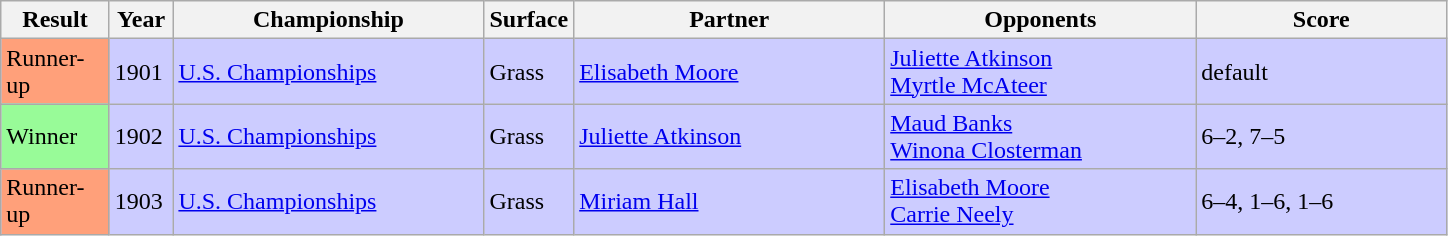<table class="sortable wikitable">
<tr>
<th style="width:65px">Result</th>
<th style="width:35px">Year</th>
<th style="width:200px">Championship</th>
<th style="width:50px">Surface</th>
<th style="width:200px">Partner</th>
<th style="width:200px">Opponents</th>
<th style="width:160px" class="unsortable">Score</th>
</tr>
<tr style="background:#ccf;">
<td style="background:#ffa07a;">Runner-up</td>
<td>1901</td>
<td><a href='#'>U.S. Championships</a></td>
<td>Grass</td>
<td> <a href='#'>Elisabeth Moore</a></td>
<td> <a href='#'>Juliette Atkinson</a><br> <a href='#'>Myrtle McAteer</a></td>
<td>default</td>
</tr>
<tr style="background:#ccf;">
<td style="background:#98fb98;">Winner</td>
<td>1902</td>
<td><a href='#'>U.S. Championships</a></td>
<td>Grass</td>
<td> <a href='#'>Juliette Atkinson</a></td>
<td> <a href='#'>Maud Banks</a><br> <a href='#'>Winona Closterman</a></td>
<td>6–2, 7–5</td>
</tr>
<tr style="background:#ccf;">
<td style="background:#ffa07a;">Runner-up</td>
<td>1903</td>
<td><a href='#'>U.S. Championships</a></td>
<td>Grass</td>
<td> <a href='#'>Miriam Hall</a></td>
<td> <a href='#'>Elisabeth Moore</a><br> <a href='#'>Carrie Neely</a></td>
<td>6–4, 1–6, 1–6</td>
</tr>
</table>
